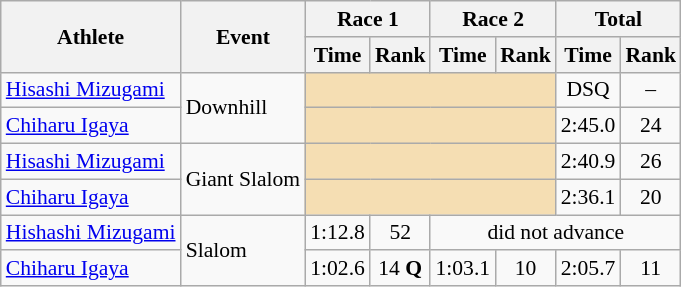<table class="wikitable" style="font-size:90%">
<tr>
<th rowspan="2">Athlete</th>
<th rowspan="2">Event</th>
<th colspan="2">Race 1</th>
<th colspan="2">Race 2</th>
<th colspan="2">Total</th>
</tr>
<tr>
<th>Time</th>
<th>Rank</th>
<th>Time</th>
<th>Rank</th>
<th>Time</th>
<th>Rank</th>
</tr>
<tr>
<td><a href='#'>Hisashi Mizugami</a></td>
<td rowspan="2">Downhill</td>
<td colspan="4" bgcolor="wheat"></td>
<td align="center">DSQ</td>
<td align="center">–</td>
</tr>
<tr>
<td><a href='#'>Chiharu Igaya</a></td>
<td colspan="4" bgcolor="wheat"></td>
<td align="center">2:45.0</td>
<td align="center">24</td>
</tr>
<tr>
<td><a href='#'>Hisashi Mizugami</a></td>
<td rowspan="2">Giant Slalom</td>
<td colspan="4" bgcolor="wheat"></td>
<td align="center">2:40.9</td>
<td align="center">26</td>
</tr>
<tr>
<td><a href='#'>Chiharu Igaya</a></td>
<td colspan="4" bgcolor="wheat"></td>
<td align="center">2:36.1</td>
<td align="center">20</td>
</tr>
<tr>
<td><a href='#'>Hishashi Mizugami</a></td>
<td rowspan="2">Slalom</td>
<td align="center">1:12.8</td>
<td align="center">52</td>
<td colspan="4" align="center">did not advance</td>
</tr>
<tr>
<td><a href='#'>Chiharu Igaya</a></td>
<td align="center">1:02.6</td>
<td align="center">14 <strong>Q</strong></td>
<td align="center">1:03.1</td>
<td align="center">10</td>
<td align="center">2:05.7</td>
<td align="center">11</td>
</tr>
</table>
